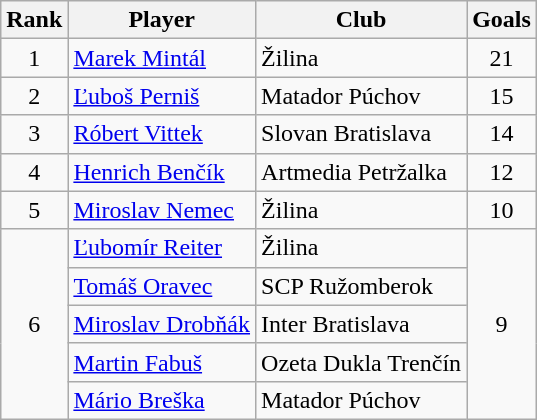<table class="wikitable" style="text-align:center">
<tr>
<th>Rank</th>
<th>Player</th>
<th>Club</th>
<th>Goals</th>
</tr>
<tr>
<td>1</td>
<td align="left"> <a href='#'>Marek Mintál</a></td>
<td align="left">Žilina</td>
<td>21</td>
</tr>
<tr>
<td>2</td>
<td align="left"> <a href='#'>Ľuboš Perniš</a></td>
<td align="left">Matador Púchov</td>
<td>15</td>
</tr>
<tr>
<td>3</td>
<td align="left"> <a href='#'>Róbert Vittek</a></td>
<td align="left">Slovan Bratislava</td>
<td>14</td>
</tr>
<tr>
<td>4</td>
<td align="left"> <a href='#'>Henrich Benčík</a></td>
<td align="left">Artmedia Petržalka</td>
<td>12</td>
</tr>
<tr>
<td>5</td>
<td align="left"> <a href='#'>Miroslav Nemec</a></td>
<td align="left">Žilina</td>
<td>10</td>
</tr>
<tr>
<td rowspan=5>6</td>
<td align="left"> <a href='#'>Ľubomír Reiter</a></td>
<td align="left">Žilina</td>
<td rowspan=5>9</td>
</tr>
<tr>
<td align="left"> <a href='#'>Tomáš Oravec</a></td>
<td align="left">SCP Ružomberok</td>
</tr>
<tr>
<td align="left"> <a href='#'>Miroslav Drobňák</a></td>
<td align="left">Inter Bratislava</td>
</tr>
<tr>
<td align="left"> <a href='#'>Martin Fabuš</a></td>
<td align="left">Ozeta Dukla Trenčín</td>
</tr>
<tr>
<td align="left"> <a href='#'>Mário Breška</a></td>
<td align="left">Matador Púchov</td>
</tr>
</table>
